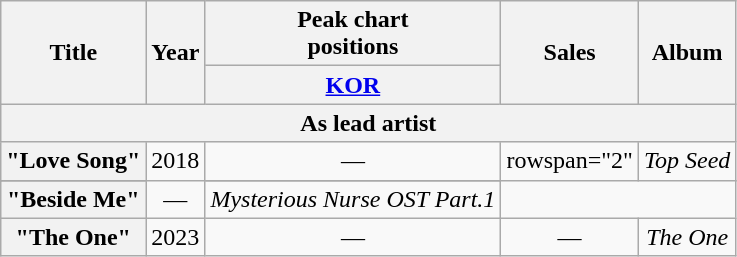<table class="wikitable plainrowheaders" style="text-align:center;">
<tr>
<th rowspan="2">Title</th>
<th rowspan="2">Year</th>
<th>Peak chart<br>positions</th>
<th rowspan="2">Sales</th>
<th rowspan="2">Album</th>
</tr>
<tr>
<th><a href='#'>KOR</a></th>
</tr>
<tr>
<th colspan="5">As lead artist</th>
</tr>
<tr>
<th scope="row">"Love Song"</th>
<td rowspan="2">2018</td>
<td>—</td>
<td>rowspan="2" </td>
<td><em>Top Seed</em></td>
</tr>
<tr>
</tr>
<tr>
<th scope="row">"Beside Me"</th>
<td>—</td>
<td><em>Mysterious Nurse OST Part.1</em></td>
</tr>
<tr>
<th scope="row">"The One"</th>
<td>2023</td>
<td>—</td>
<td>—</td>
<td><em>The One</em></td>
</tr>
</table>
